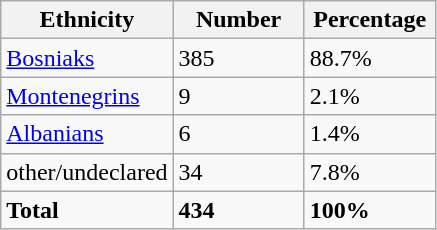<table class="wikitable">
<tr>
<th width="100px">Ethnicity</th>
<th width="80px">Number</th>
<th width="80px">Percentage</th>
</tr>
<tr>
<td><a href='#'>Bosniaks</a></td>
<td>385</td>
<td>88.7%</td>
</tr>
<tr>
<td><a href='#'>Montenegrins</a></td>
<td>9</td>
<td>2.1%</td>
</tr>
<tr>
<td><a href='#'>Albanians</a></td>
<td>6</td>
<td>1.4%</td>
</tr>
<tr>
<td>other/undeclared</td>
<td>34</td>
<td>7.8%</td>
</tr>
<tr>
<td><strong>Total</strong></td>
<td><strong>434</strong></td>
<td><strong>100%</strong></td>
</tr>
</table>
